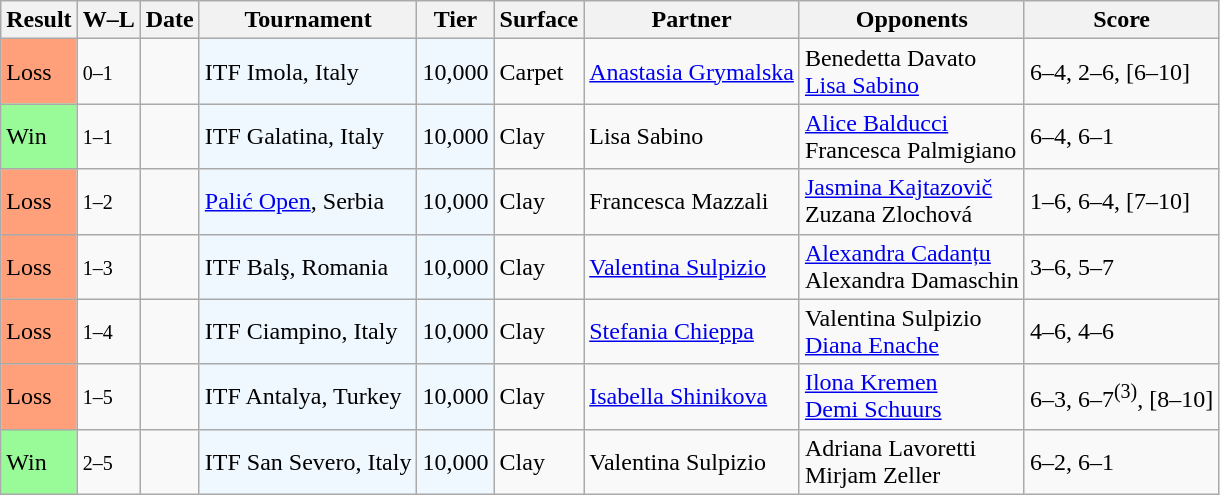<table class="sortable wikitable">
<tr>
<th>Result</th>
<th class="unsortable">W–L</th>
<th>Date</th>
<th>Tournament</th>
<th>Tier</th>
<th>Surface</th>
<th>Partner</th>
<th>Opponents</th>
<th class="unsortable">Score</th>
</tr>
<tr>
<td style="background:#ffa07a;">Loss</td>
<td><small>0–1</small></td>
<td></td>
<td style="background:#f0f8ff;">ITF Imola, Italy</td>
<td style="background:#f0f8ff;">10,000</td>
<td>Carpet</td>
<td> <a href='#'>Anastasia Grymalska</a></td>
<td> Benedetta Davato <br>  <a href='#'>Lisa Sabino</a></td>
<td>6–4, 2–6, [6–10]</td>
</tr>
<tr>
<td style="background:#98fb98;">Win</td>
<td><small>1–1</small></td>
<td></td>
<td style="background:#f0f8ff;">ITF Galatina, Italy</td>
<td style="background:#f0f8ff;">10,000</td>
<td>Clay</td>
<td> Lisa Sabino</td>
<td> <a href='#'>Alice Balducci</a> <br>  Francesca Palmigiano</td>
<td>6–4, 6–1</td>
</tr>
<tr>
<td style="background:#ffa07a;">Loss</td>
<td><small>1–2</small></td>
<td></td>
<td style="background:#f0f8ff;"><a href='#'>Palić Open</a>, Serbia</td>
<td style="background:#f0f8ff;">10,000</td>
<td>Clay</td>
<td> Francesca Mazzali</td>
<td> <a href='#'>Jasmina Kajtazovič</a> <br>  Zuzana Zlochová</td>
<td>1–6, 6–4, [7–10]</td>
</tr>
<tr>
<td style="background:#ffa07a;">Loss</td>
<td><small>1–3</small></td>
<td></td>
<td style="background:#f0f8ff;">ITF Balş, Romania</td>
<td style="background:#f0f8ff;">10,000</td>
<td>Clay</td>
<td> <a href='#'>Valentina Sulpizio</a></td>
<td> <a href='#'>Alexandra Cadanțu</a> <br>  Alexandra Damaschin</td>
<td>3–6, 5–7</td>
</tr>
<tr>
<td style="background:#ffa07a;">Loss</td>
<td><small>1–4</small></td>
<td></td>
<td style="background:#f0f8ff;">ITF Ciampino, Italy</td>
<td style="background:#f0f8ff;">10,000</td>
<td>Clay</td>
<td> <a href='#'>Stefania Chieppa</a></td>
<td> Valentina Sulpizio <br>  <a href='#'>Diana Enache</a></td>
<td>4–6, 4–6</td>
</tr>
<tr>
<td style="background:#ffa07a;">Loss</td>
<td><small>1–5</small></td>
<td></td>
<td style="background:#f0f8ff;">ITF Antalya, Turkey</td>
<td style="background:#f0f8ff;">10,000</td>
<td>Clay</td>
<td> <a href='#'>Isabella Shinikova</a></td>
<td> <a href='#'>Ilona Kremen</a> <br>  <a href='#'>Demi Schuurs</a></td>
<td>6–3, 6–7<sup>(3)</sup>, [8–10]</td>
</tr>
<tr>
<td style="background:#98fb98;">Win</td>
<td><small>2–5</small></td>
<td></td>
<td style="background:#f0f8ff;">ITF San Severo, Italy</td>
<td style="background:#f0f8ff;">10,000</td>
<td>Clay</td>
<td> Valentina Sulpizio</td>
<td> Adriana Lavoretti <br>  Mirjam Zeller</td>
<td>6–2, 6–1</td>
</tr>
</table>
